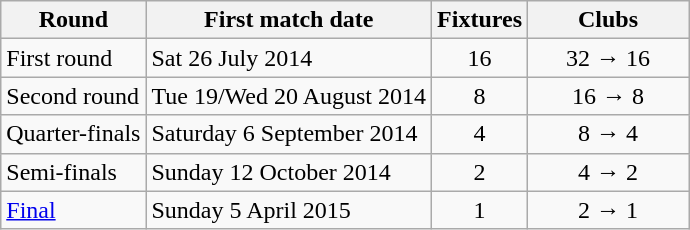<table class="wikitable">
<tr>
<th>Round</th>
<th>First match date</th>
<th>Fixtures</th>
<th width=100>Clubs</th>
</tr>
<tr align=center>
<td align=left>First round</td>
<td align=left>Sat 26 July 2014</td>
<td>16</td>
<td>32 → 16</td>
</tr>
<tr align=center>
<td align=left>Second round</td>
<td align=left>Tue 19/Wed 20 August 2014</td>
<td>8</td>
<td>16 → 8</td>
</tr>
<tr align=center>
<td align=left>Quarter-finals</td>
<td align=left>Saturday 6 September 2014</td>
<td>4</td>
<td>8 → 4</td>
</tr>
<tr align=center>
<td align=left>Semi-finals</td>
<td align=left>Sunday 12 October 2014</td>
<td>2</td>
<td>4 → 2</td>
</tr>
<tr align=center>
<td align=left><a href='#'>Final</a></td>
<td align=left>Sunday 5 April 2015</td>
<td>1</td>
<td>2 → 1</td>
</tr>
</table>
